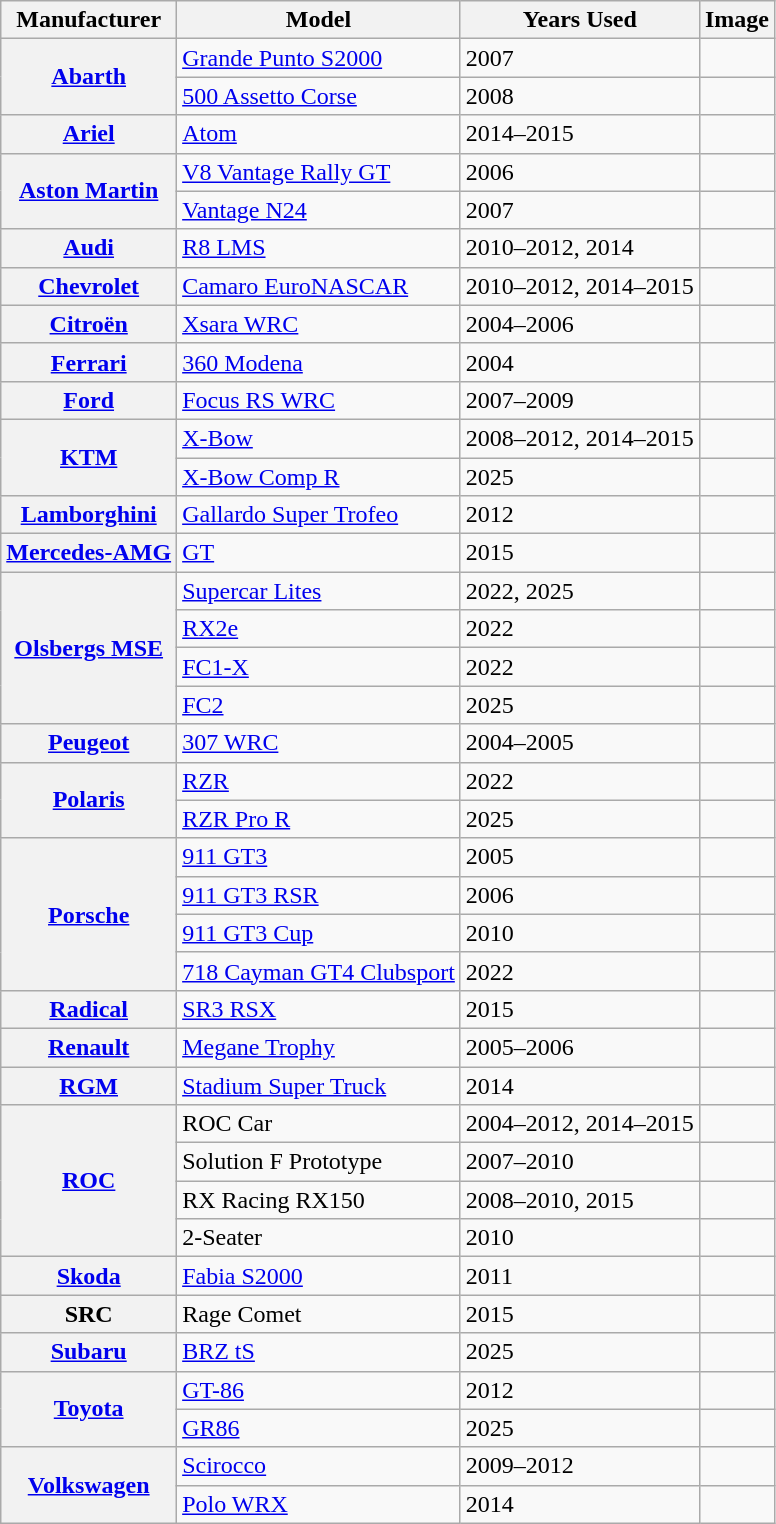<table class="wikitable">
<tr>
<th>Manufacturer</th>
<th>Model</th>
<th>Years Used</th>
<th>Image</th>
</tr>
<tr>
<th rowspan=2><a href='#'>Abarth</a></th>
<td><a href='#'>Grande Punto S2000</a></td>
<td>2007</td>
<td></td>
</tr>
<tr>
<td><a href='#'>500 Assetto Corse</a></td>
<td>2008</td>
<td></td>
</tr>
<tr>
<th><a href='#'>Ariel</a></th>
<td><a href='#'>Atom</a></td>
<td>2014–2015</td>
<td></td>
</tr>
<tr>
<th rowspan="2"><a href='#'>Aston Martin</a></th>
<td><a href='#'>V8 Vantage Rally GT</a></td>
<td>2006</td>
<td></td>
</tr>
<tr>
<td><a href='#'>Vantage N24</a></td>
<td>2007</td>
<td></td>
</tr>
<tr>
<th><a href='#'>Audi</a></th>
<td><a href='#'>R8 LMS</a></td>
<td>2010–2012, 2014</td>
<td></td>
</tr>
<tr>
<th><a href='#'>Chevrolet</a></th>
<td><a href='#'>Camaro EuroNASCAR</a></td>
<td>2010–2012, 2014–2015</td>
<td></td>
</tr>
<tr>
<th><a href='#'>Citroën</a></th>
<td><a href='#'>Xsara WRC</a></td>
<td>2004–2006</td>
<td></td>
</tr>
<tr>
<th><a href='#'>Ferrari</a></th>
<td><a href='#'>360 Modena</a></td>
<td>2004</td>
<td></td>
</tr>
<tr>
<th><a href='#'>Ford</a></th>
<td><a href='#'>Focus RS WRC</a></td>
<td>2007–2009</td>
<td></td>
</tr>
<tr>
<th rowspan="2"><a href='#'>KTM</a></th>
<td><a href='#'>X-Bow</a></td>
<td>2008–2012, 2014–2015</td>
<td></td>
</tr>
<tr>
<td><a href='#'>X-Bow Comp R</a></td>
<td>2025</td>
<td></td>
</tr>
<tr>
<th><a href='#'>Lamborghini</a></th>
<td><a href='#'>Gallardo Super Trofeo</a></td>
<td>2012</td>
<td></td>
</tr>
<tr>
<th><a href='#'>Mercedes-AMG</a></th>
<td><a href='#'>GT</a></td>
<td>2015</td>
<td></td>
</tr>
<tr>
<th rowspan="4"><a href='#'>Olsbergs MSE</a></th>
<td><a href='#'>Supercar Lites</a></td>
<td>2022, 2025</td>
<td></td>
</tr>
<tr>
<td><a href='#'>RX2e</a></td>
<td>2022</td>
<td></td>
</tr>
<tr>
<td><a href='#'>FC1-X</a></td>
<td>2022</td>
<td></td>
</tr>
<tr>
<td><a href='#'>FC2</a></td>
<td>2025</td>
<td></td>
</tr>
<tr>
<th><a href='#'>Peugeot</a></th>
<td><a href='#'>307 WRC</a></td>
<td>2004–2005</td>
<td></td>
</tr>
<tr>
<th rowspan="2"><a href='#'>Polaris</a></th>
<td><a href='#'>RZR</a></td>
<td>2022</td>
<td></td>
</tr>
<tr>
<td><a href='#'>RZR Pro R</a></td>
<td>2025</td>
<td></td>
</tr>
<tr>
<th rowspan="4"><a href='#'>Porsche</a></th>
<td><a href='#'>911 GT3</a></td>
<td>2005</td>
<td></td>
</tr>
<tr>
<td><a href='#'>911 GT3 RSR</a></td>
<td>2006</td>
<td></td>
</tr>
<tr>
<td><a href='#'>911 GT3 Cup</a></td>
<td>2010</td>
<td></td>
</tr>
<tr>
<td><a href='#'>718 Cayman GT4 Clubsport</a></td>
<td>2022</td>
<td></td>
</tr>
<tr>
<th><a href='#'>Radical</a></th>
<td><a href='#'>SR3 RSX</a></td>
<td>2015</td>
<td></td>
</tr>
<tr>
<th><a href='#'>Renault</a></th>
<td><a href='#'>Megane Trophy</a></td>
<td>2005–2006</td>
<td></td>
</tr>
<tr>
<th><a href='#'>RGM</a></th>
<td><a href='#'>Stadium Super Truck</a></td>
<td>2014</td>
<td></td>
</tr>
<tr>
<th rowspan="4"><a href='#'>ROC</a></th>
<td>ROC Car</td>
<td>2004–2012, 2014–2015</td>
<td></td>
</tr>
<tr>
<td>Solution F Prototype</td>
<td>2007–2010</td>
<td></td>
</tr>
<tr>
<td>RX Racing RX150</td>
<td>2008–2010, 2015</td>
<td></td>
</tr>
<tr>
<td>2-Seater</td>
<td>2010</td>
<td></td>
</tr>
<tr>
<th><a href='#'>Skoda</a></th>
<td><a href='#'>Fabia S2000</a></td>
<td>2011</td>
<td></td>
</tr>
<tr>
<th>SRC</th>
<td>Rage Comet</td>
<td>2015</td>
<td></td>
</tr>
<tr>
<th><a href='#'>Subaru</a></th>
<td><a href='#'>BRZ tS</a></td>
<td>2025</td>
<td></td>
</tr>
<tr>
<th rowspan="2"><a href='#'>Toyota</a></th>
<td><a href='#'>GT-86</a></td>
<td>2012</td>
<td></td>
</tr>
<tr>
<td><a href='#'>GR86</a></td>
<td>2025</td>
<td></td>
</tr>
<tr>
<th rowspan="2"><a href='#'>Volkswagen</a></th>
<td><a href='#'>Scirocco</a></td>
<td>2009–2012</td>
<td></td>
</tr>
<tr>
<td><a href='#'>Polo WRX</a></td>
<td>2014</td>
<td></td>
</tr>
</table>
